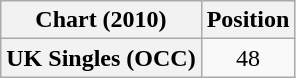<table class="wikitable plainrowheaders" style="text-align:center">
<tr>
<th scope="col">Chart (2010)</th>
<th scope="col">Position</th>
</tr>
<tr>
<th scope="row">UK Singles (OCC)</th>
<td>48</td>
</tr>
</table>
